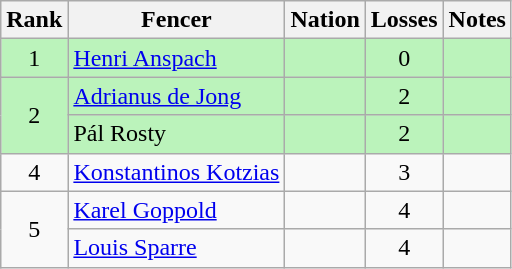<table class="wikitable sortable" style="text-align:center">
<tr>
<th>Rank</th>
<th>Fencer</th>
<th>Nation</th>
<th>Losses</th>
<th>Notes</th>
</tr>
<tr bgcolor=bbf3bb>
<td>1</td>
<td align=left><a href='#'>Henri Anspach</a></td>
<td align=left></td>
<td>0</td>
<td></td>
</tr>
<tr bgcolor=bbf3bb>
<td rowspan=2>2</td>
<td align=left><a href='#'>Adrianus de Jong</a></td>
<td align=left></td>
<td>2</td>
<td></td>
</tr>
<tr bgcolor=bbf3bb>
<td align=left>Pál Rosty</td>
<td align=left></td>
<td>2</td>
<td></td>
</tr>
<tr>
<td>4</td>
<td align=left><a href='#'>Konstantinos Kotzias</a></td>
<td align=left></td>
<td>3</td>
<td></td>
</tr>
<tr>
<td rowspan=2>5</td>
<td align=left><a href='#'>Karel Goppold</a></td>
<td align=left></td>
<td>4</td>
<td></td>
</tr>
<tr>
<td align=left><a href='#'>Louis Sparre</a></td>
<td align=left></td>
<td>4</td>
<td></td>
</tr>
</table>
